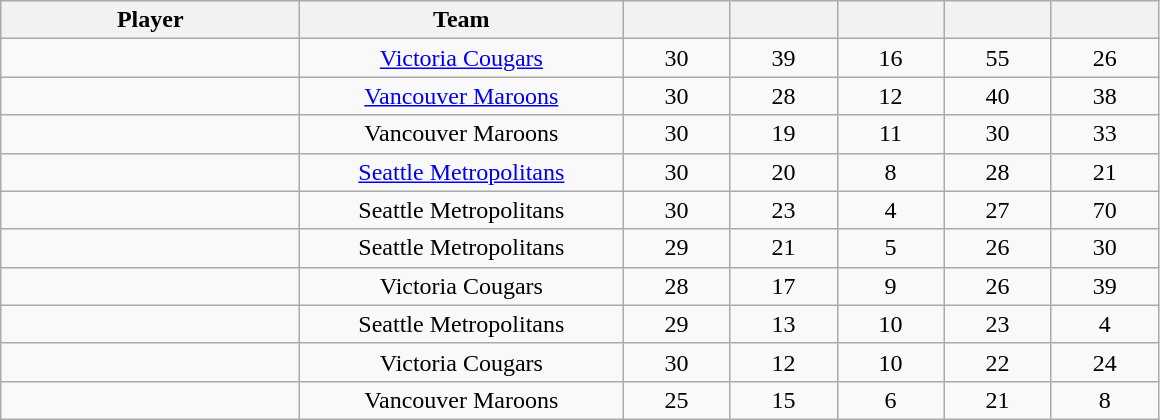<table class="wikitable sortable" style="text-align:center;">
<tr>
<th style="width: 12em;">Player</th>
<th style="width: 13em;">Team</th>
<th style="width: 4em;"></th>
<th style="width: 4em;"></th>
<th style="width: 4em;"></th>
<th style="width: 4em;"></th>
<th style="width: 4em;"></th>
</tr>
<tr>
<td align="left"></td>
<td><a href='#'>Victoria Cougars</a></td>
<td>30</td>
<td>39</td>
<td>16</td>
<td>55</td>
<td>26</td>
</tr>
<tr>
<td align="left"></td>
<td><a href='#'>Vancouver Maroons</a></td>
<td>30</td>
<td>28</td>
<td>12</td>
<td>40</td>
<td>38</td>
</tr>
<tr>
<td align="left"></td>
<td>Vancouver Maroons</td>
<td>30</td>
<td>19</td>
<td>11</td>
<td>30</td>
<td>33</td>
</tr>
<tr>
<td align="left"></td>
<td><a href='#'>Seattle Metropolitans</a></td>
<td>30</td>
<td>20</td>
<td>8</td>
<td>28</td>
<td>21</td>
</tr>
<tr>
<td align="left"></td>
<td>Seattle Metropolitans</td>
<td>30</td>
<td>23</td>
<td>4</td>
<td>27</td>
<td>70</td>
</tr>
<tr>
<td align="left"></td>
<td>Seattle Metropolitans</td>
<td>29</td>
<td>21</td>
<td>5</td>
<td>26</td>
<td>30</td>
</tr>
<tr>
<td align="left"></td>
<td>Victoria Cougars</td>
<td>28</td>
<td>17</td>
<td>9</td>
<td>26</td>
<td>39</td>
</tr>
<tr>
<td align="left"></td>
<td>Seattle Metropolitans</td>
<td>29</td>
<td>13</td>
<td>10</td>
<td>23</td>
<td>4</td>
</tr>
<tr>
<td align="left"></td>
<td>Victoria Cougars</td>
<td>30</td>
<td>12</td>
<td>10</td>
<td>22</td>
<td>24</td>
</tr>
<tr>
<td align="left"></td>
<td>Vancouver Maroons</td>
<td>25</td>
<td>15</td>
<td>6</td>
<td>21</td>
<td>8</td>
</tr>
</table>
